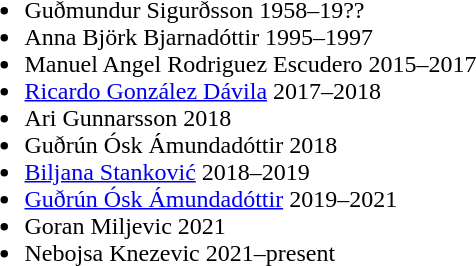<table>
<tr>
<td valign="top"><br><ul><li> Guðmundur Sigurðsson 1958–19??</li><li> Anna Björk Bjarnadóttir 1995–1997</li><li> Manuel Angel Rodriguez Escudero 2015–2017</li><li> <a href='#'>Ricardo González Dávila</a> 2017–2018</li><li> Ari Gunnarsson 2018</li><li> Guðrún Ósk Ámundadóttir 2018</li><li> <a href='#'>Biljana Stanković</a> 2018–2019</li><li> <a href='#'>Guðrún Ósk Ámundadóttir</a> 2019–2021</li><li> Goran Miljevic 2021</li><li> Nebojsa Knezevic 2021–present</li></ul></td>
</tr>
</table>
